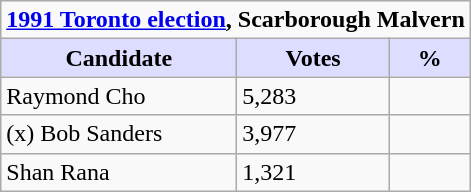<table class="wikitable">
<tr>
<td Colspan="3" align="center"><strong><a href='#'>1991 Toronto election</a>, Scarborough Malvern</strong></td>
</tr>
<tr>
<th style="background:#ddf; width:150px;">Candidate</th>
<th style="background:#ddf;">Votes</th>
<th style="background:#ddf;">%</th>
</tr>
<tr>
<td>Raymond Cho</td>
<td>5,283</td>
<td></td>
</tr>
<tr>
<td>(x) Bob Sanders</td>
<td>3,977</td>
<td></td>
</tr>
<tr>
<td>Shan Rana</td>
<td>1,321</td>
<td></td>
</tr>
</table>
